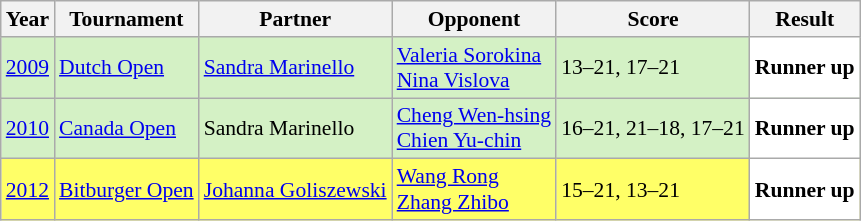<table class="sortable wikitable" style="font-size: 90%;">
<tr>
<th>Year</th>
<th>Tournament</th>
<th>Partner</th>
<th>Opponent</th>
<th>Score</th>
<th>Result</th>
</tr>
<tr style="background:#D4F1C5">
<td align="center"><a href='#'>2009</a></td>
<td align="left"><a href='#'>Dutch Open</a></td>
<td align="left"> <a href='#'>Sandra Marinello</a></td>
<td align="left"> <a href='#'>Valeria Sorokina</a><br> <a href='#'>Nina Vislova</a></td>
<td align="left">13–21, 17–21</td>
<td style="text-align:left; background:white"> <strong>Runner up</strong></td>
</tr>
<tr style="background:#D4F1C5">
<td align="center"><a href='#'>2010</a></td>
<td align="left"><a href='#'>Canada Open</a></td>
<td align="left"> Sandra Marinello</td>
<td align="left"> <a href='#'>Cheng Wen-hsing</a> <br>  <a href='#'>Chien Yu-chin</a></td>
<td align="left">16–21, 21–18, 17–21</td>
<td style="text-align:left; background:white"> <strong>Runner up</strong></td>
</tr>
<tr style="background:#FFFF67">
<td align="center"><a href='#'>2012</a></td>
<td align="left"><a href='#'>Bitburger Open</a></td>
<td align="left"> <a href='#'>Johanna Goliszewski</a></td>
<td align="left"> <a href='#'>Wang Rong</a><br> <a href='#'>Zhang Zhibo</a></td>
<td align="left">15–21, 13–21</td>
<td style="text-align:left; background:white"> <strong>Runner up</strong></td>
</tr>
</table>
